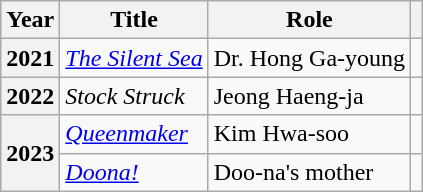<table class="wikitable plainrowheaders">
<tr>
<th scope="col">Year</th>
<th scope="col">Title</th>
<th scope="col">Role</th>
<th scope="col" class="unsortable"></th>
</tr>
<tr>
<th scope="row">2021</th>
<td><em><a href='#'>The Silent Sea</a></em></td>
<td>Dr. Hong Ga-young</td>
<td></td>
</tr>
<tr>
<th scope="row">2022</th>
<td><em>Stock Struck</em></td>
<td>Jeong Haeng-ja</td>
<td></td>
</tr>
<tr>
<th rowspan="2" scope="row">2023</th>
<td><em><a href='#'>Queenmaker</a></em></td>
<td>Kim Hwa-soo</td>
<td></td>
</tr>
<tr>
<td><em><a href='#'>Doona!</a></em></td>
<td>Doo-na's mother</td>
<td></td>
</tr>
</table>
